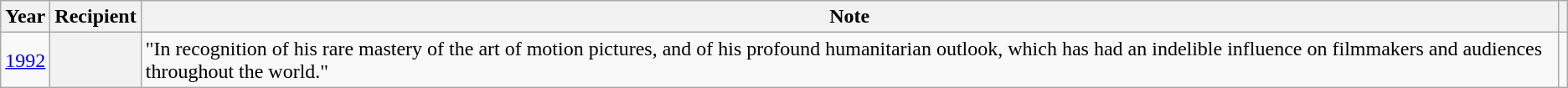<table class="wikitable plainrowheaders sortable">
<tr>
<th scope="col">Year </th>
<th scope="col">Recipient</th>
<th scope="col">Note</th>
<th scope="col" class="unsortable"></th>
</tr>
<tr>
<td style="text-align:center;"><a href='#'>1992<br></a></td>
<th scope="row"></th>
<td>"In recognition of his rare mastery of the art of motion pictures, and of his profound humanitarian outlook, which has had an indelible influence on filmmakers and audiences throughout the world."</td>
<td style="text-align:center;"><br></td>
</tr>
</table>
